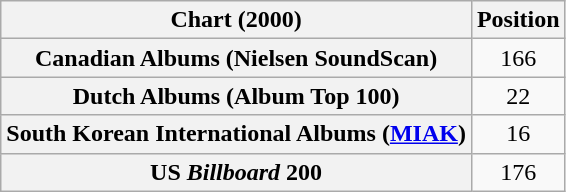<table class="wikitable sortable plainrowheaders" style="text-align:center">
<tr>
<th scope="col">Chart (2000)</th>
<th scope="col">Position</th>
</tr>
<tr>
<th scope="row">Canadian Albums (Nielsen SoundScan)</th>
<td>166</td>
</tr>
<tr>
<th scope="row">Dutch Albums (Album Top 100)</th>
<td>22</td>
</tr>
<tr>
<th scope="row">South Korean International Albums (<a href='#'>MIAK</a>)</th>
<td>16</td>
</tr>
<tr>
<th scope="row">US <em>Billboard</em> 200</th>
<td>176</td>
</tr>
</table>
